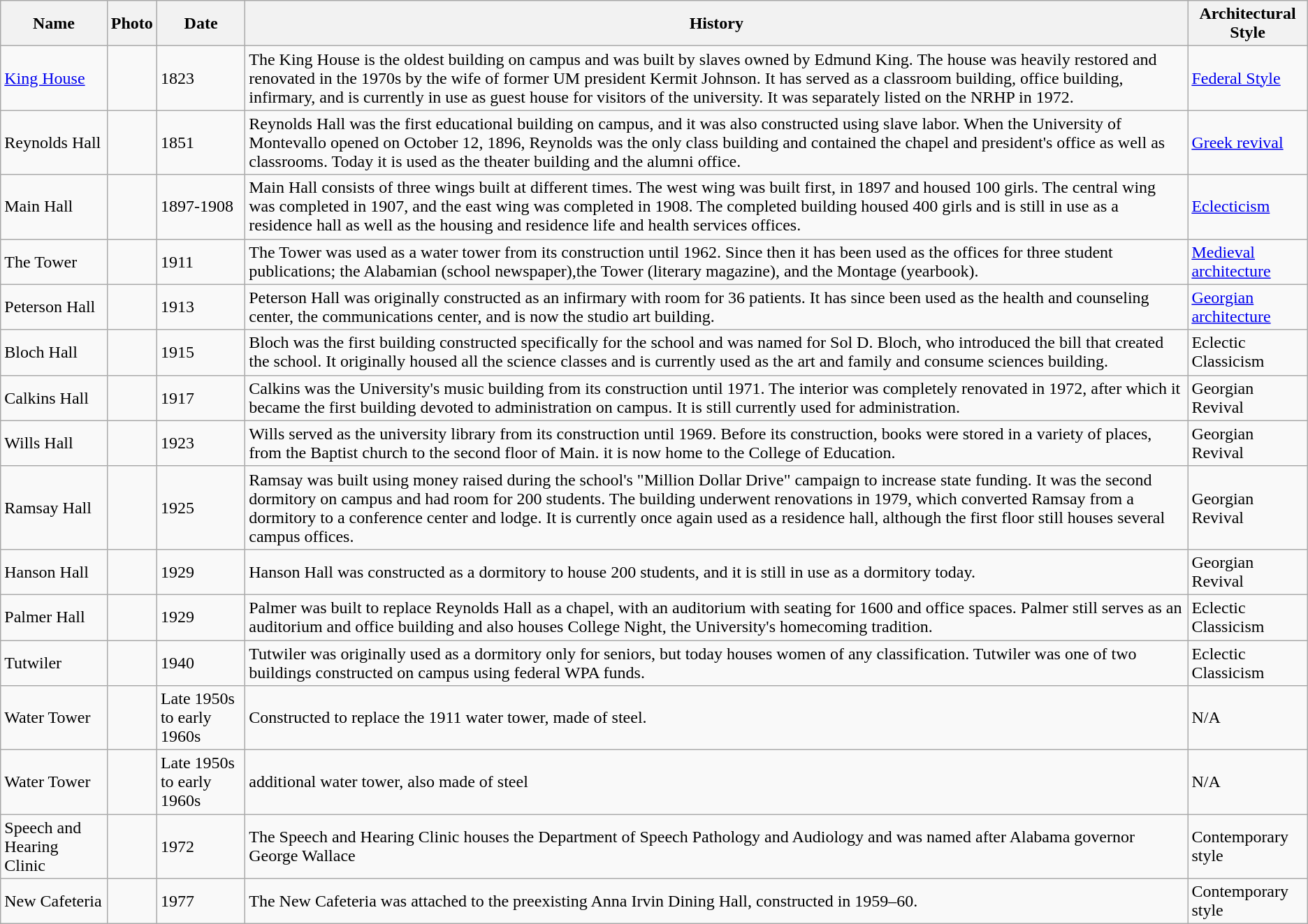<table class="wikitable sortable">
<tr>
<th>Name</th>
<th>Photo</th>
<th>Date</th>
<th>History</th>
<th>Architectural Style</th>
</tr>
<tr>
<td><a href='#'>King House</a></td>
<td></td>
<td>1823</td>
<td>The King House is the oldest building on campus and was built by slaves owned by Edmund King. The house was heavily restored and renovated in the 1970s by the wife of former UM president Kermit Johnson. It has served as a classroom building, office building, infirmary, and is currently in use as guest house for visitors of the university.  It was separately listed on the NRHP in 1972.</td>
<td><a href='#'>Federal Style</a></td>
</tr>
<tr>
<td>Reynolds Hall</td>
<td></td>
<td>1851</td>
<td>Reynolds Hall was the first educational building on campus, and it was also constructed using slave labor. When the University of Montevallo opened on October 12, 1896, Reynolds was the only class building and contained the chapel and president's office as well as classrooms. Today it is used as the theater building and the alumni office.</td>
<td><a href='#'>Greek revival</a></td>
</tr>
<tr>
<td>Main Hall</td>
<td></td>
<td>1897-1908</td>
<td>Main Hall consists of three wings built at different times. The west wing was built first, in 1897 and housed 100 girls. The central wing was completed in 1907, and the east wing was completed in 1908. The completed building housed 400 girls and is still in use as a residence hall  as well as the housing and residence life and health services offices.</td>
<td><a href='#'>Eclecticism</a></td>
</tr>
<tr>
<td>The Tower</td>
<td></td>
<td>1911</td>
<td>The Tower was used as a water tower from its construction until 1962. Since then it has been used as the offices for three student publications; the Alabamian (school newspaper),the Tower (literary magazine), and the Montage (yearbook).</td>
<td><a href='#'>Medieval architecture</a></td>
</tr>
<tr>
<td>Peterson Hall</td>
<td></td>
<td>1913</td>
<td>Peterson Hall was originally constructed as an infirmary with room for 36 patients. It has since been used as the health and counseling center, the communications center, and is now the studio art building.</td>
<td><a href='#'>Georgian architecture</a></td>
</tr>
<tr>
<td>Bloch Hall</td>
<td></td>
<td>1915</td>
<td>Bloch was the first building constructed specifically for the school and was named for Sol D. Bloch, who introduced the bill that created the school. It originally housed all the science classes and is currently used as the art and family and consume sciences building.</td>
<td>Eclectic Classicism</td>
</tr>
<tr>
<td>Calkins Hall</td>
<td></td>
<td>1917</td>
<td>Calkins was the University's music building from its construction until 1971. The interior was completely renovated in 1972, after which it became the first building devoted to administration on campus. It is still currently used for administration.</td>
<td>Georgian Revival</td>
</tr>
<tr>
<td>Wills Hall</td>
<td></td>
<td>1923</td>
<td>Wills served as the university library from its construction until 1969. Before its construction, books were stored in a variety of places, from the Baptist church to the second floor of Main. it is now home to the College of Education.</td>
<td>Georgian Revival</td>
</tr>
<tr>
<td>Ramsay Hall</td>
<td></td>
<td>1925</td>
<td>Ramsay was built using money raised during the school's "Million Dollar Drive" campaign to increase state funding. It was the second dormitory on campus and had room for 200 students. The building underwent renovations in 1979, which converted Ramsay from a dormitory to a conference center and lodge. It is currently once again used as a residence hall, although the first floor still houses several campus offices.</td>
<td>Georgian Revival</td>
</tr>
<tr>
<td>Hanson Hall</td>
<td></td>
<td>1929</td>
<td>Hanson Hall was constructed as a dormitory to house 200 students, and it is still in use as a dormitory today.</td>
<td>Georgian Revival</td>
</tr>
<tr>
<td>Palmer Hall</td>
<td></td>
<td>1929</td>
<td>Palmer was built to replace Reynolds Hall as a chapel, with an auditorium with seating for 1600 and office spaces. Palmer still serves as an auditorium and office building and also houses College Night, the University's homecoming tradition.</td>
<td>Eclectic Classicism</td>
</tr>
<tr>
<td>Tutwiler</td>
<td></td>
<td>1940</td>
<td>Tutwiler was originally used as a dormitory only for seniors, but today houses women of any classification. Tutwiler was one of two buildings constructed on campus using federal WPA funds.</td>
<td>Eclectic Classicism</td>
</tr>
<tr>
<td>Water Tower</td>
<td></td>
<td>Late 1950s to early 1960s</td>
<td>Constructed to replace the 1911 water tower, made of steel.</td>
<td>N/A</td>
</tr>
<tr>
<td>Water Tower</td>
<td></td>
<td>Late 1950s to early 1960s</td>
<td>additional water tower, also made of steel</td>
<td>N/A</td>
</tr>
<tr>
<td>Speech and Hearing Clinic</td>
<td></td>
<td>1972</td>
<td>The Speech and Hearing Clinic houses the Department of Speech Pathology and Audiology and was named after Alabama governor George Wallace</td>
<td>Contemporary style</td>
</tr>
<tr>
<td>New Cafeteria</td>
<td></td>
<td>1977</td>
<td>The New Cafeteria was attached to the preexisting Anna Irvin Dining Hall, constructed in 1959–60.</td>
<td>Contemporary style</td>
</tr>
</table>
